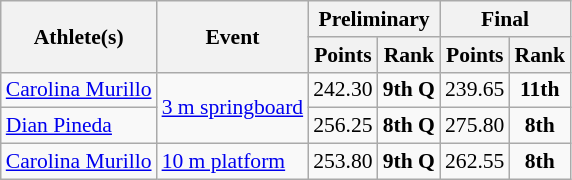<table class=wikitable style="font-size:90%">
<tr>
<th rowspan="2">Athlete(s)</th>
<th rowspan="2">Event</th>
<th colspan="2">Preliminary</th>
<th colspan="2">Final</th>
</tr>
<tr>
<th>Points</th>
<th>Rank</th>
<th>Points</th>
<th>Rank</th>
</tr>
<tr>
<td><a href='#'>Carolina Murillo</a></td>
<td rowspan=2><a href='#'>3 m springboard</a></td>
<td align=center>242.30</td>
<td align=center><strong>9th Q</strong></td>
<td align=center>239.65</td>
<td align=center><strong>11th</strong></td>
</tr>
<tr>
<td><a href='#'>Dian Pineda</a></td>
<td align=center>256.25</td>
<td align=center><strong>8th Q</strong></td>
<td align=center>275.80</td>
<td align=center><strong>8th</strong></td>
</tr>
<tr>
<td><a href='#'>Carolina Murillo</a></td>
<td><a href='#'>10 m platform</a></td>
<td align=center>253.80</td>
<td align=center><strong>9th Q</strong></td>
<td align=center>262.55</td>
<td align=center><strong>8th</strong></td>
</tr>
</table>
